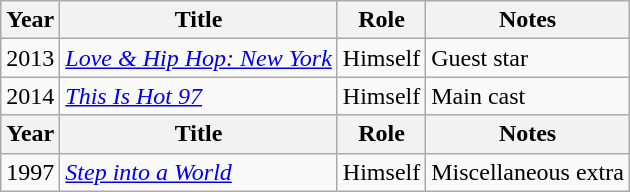<table class="wikitable sortable">
<tr>
<th>Year</th>
<th>Title</th>
<th>Role</th>
<th>Notes</th>
</tr>
<tr>
<td>2013</td>
<td><em><a href='#'>Love & Hip Hop: New York</a></em></td>
<td>Himself</td>
<td>Guest star</td>
</tr>
<tr>
<td>2014</td>
<td><em><a href='#'>This Is Hot 97</a></em></td>
<td>Himself</td>
<td>Main cast</td>
</tr>
<tr>
<th>Year</th>
<th>Title</th>
<th>Role</th>
<th>Notes</th>
</tr>
<tr>
<td>1997</td>
<td><em><a href='#'>Step into a World</a></em></td>
<td>Himself</td>
<td>Miscellaneous extra</td>
</tr>
</table>
